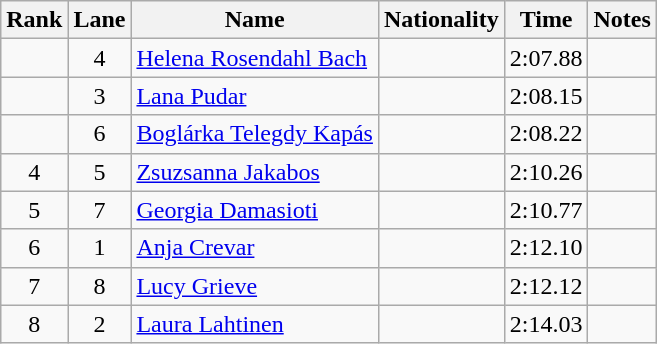<table class="wikitable sortable" style="text-align:center">
<tr>
<th>Rank</th>
<th>Lane</th>
<th>Name</th>
<th>Nationality</th>
<th>Time</th>
<th>Notes</th>
</tr>
<tr>
<td></td>
<td>4</td>
<td align=left><a href='#'>Helena Rosendahl Bach</a></td>
<td align=left></td>
<td>2:07.88</td>
<td></td>
</tr>
<tr>
<td></td>
<td>3</td>
<td align=left><a href='#'>Lana Pudar</a></td>
<td align=left></td>
<td>2:08.15</td>
<td></td>
</tr>
<tr>
<td></td>
<td>6</td>
<td align=left><a href='#'>Boglárka Telegdy Kapás</a></td>
<td align=left></td>
<td>2:08.22</td>
<td></td>
</tr>
<tr>
<td>4</td>
<td>5</td>
<td align=left><a href='#'>Zsuzsanna Jakabos</a></td>
<td align=left></td>
<td>2:10.26</td>
<td></td>
</tr>
<tr>
<td>5</td>
<td>7</td>
<td align=left><a href='#'>Georgia Damasioti</a></td>
<td align=left></td>
<td>2:10.77</td>
<td></td>
</tr>
<tr>
<td>6</td>
<td>1</td>
<td align=left><a href='#'>Anja Crevar</a></td>
<td align=left></td>
<td>2:12.10</td>
<td></td>
</tr>
<tr>
<td>7</td>
<td>8</td>
<td align=left><a href='#'>Lucy Grieve</a></td>
<td align=left></td>
<td>2:12.12</td>
<td></td>
</tr>
<tr>
<td>8</td>
<td>2</td>
<td align=left><a href='#'>Laura Lahtinen</a></td>
<td align=left></td>
<td>2:14.03</td>
<td></td>
</tr>
</table>
